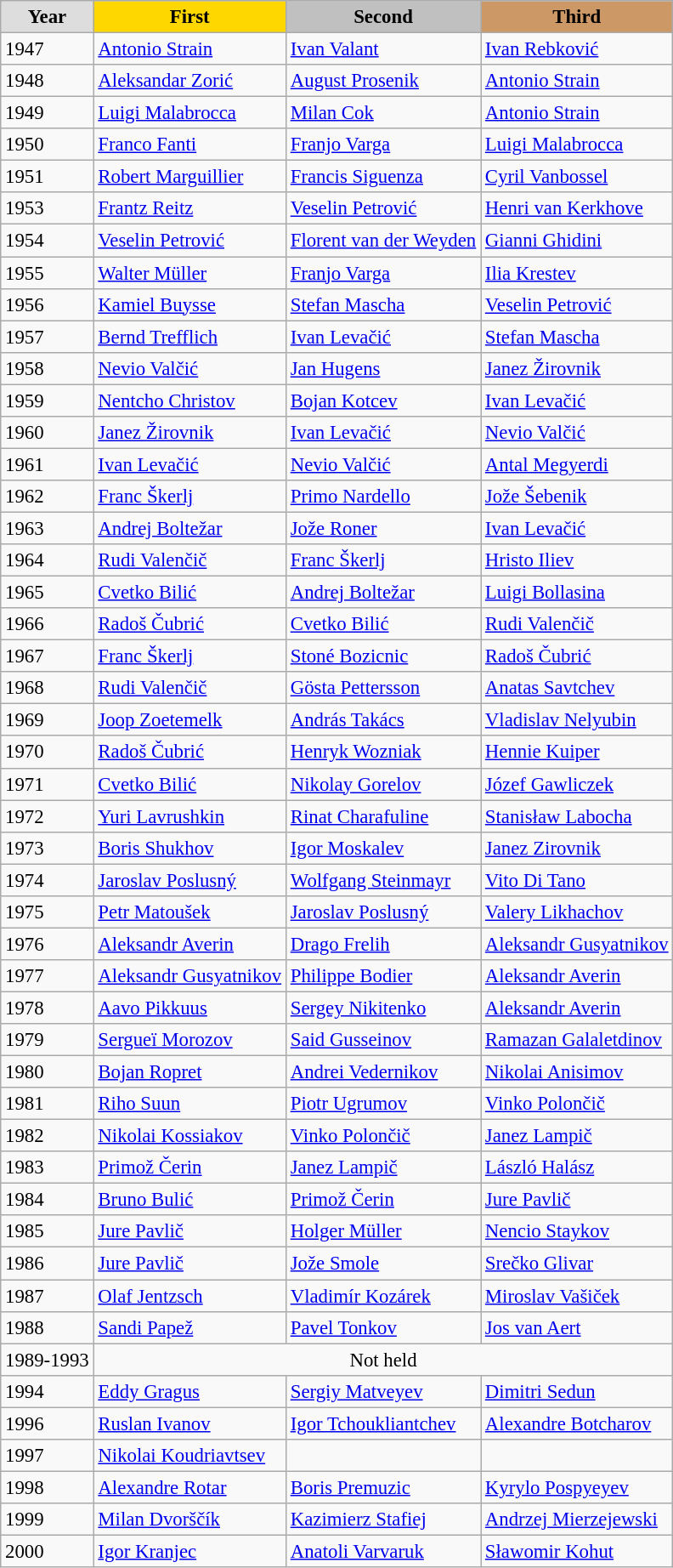<table class="wikitable sortable" style="font-size:95%">
<tr style="text-align:center; background:#e4e4e4; font-weight:bold;">
<td style="background:#ddd; ">Year</td>
<td style="background:gold; ">First</td>
<td style="background:silver; ">Second</td>
<td style="background:#c96; ">Third</td>
</tr>
<tr>
<td>1947</td>
<td> <a href='#'>Antonio Strain</a></td>
<td> <a href='#'>Ivan Valant</a></td>
<td> <a href='#'>Ivan Rebković</a></td>
</tr>
<tr>
<td>1948</td>
<td> <a href='#'>Aleksandar Zorić</a></td>
<td> <a href='#'>August Prosenik</a></td>
<td> <a href='#'>Antonio Strain</a></td>
</tr>
<tr>
<td>1949</td>
<td> <a href='#'>Luigi Malabrocca</a></td>
<td> <a href='#'>Milan Cok</a></td>
<td> <a href='#'>Antonio Strain</a></td>
</tr>
<tr>
<td>1950</td>
<td> <a href='#'>Franco Fanti</a></td>
<td> <a href='#'>Franjo Varga</a></td>
<td> <a href='#'>Luigi Malabrocca</a></td>
</tr>
<tr>
<td>1951</td>
<td> <a href='#'>Robert Marguillier</a></td>
<td> <a href='#'>Francis Siguenza</a></td>
<td> <a href='#'>Cyril Vanbossel</a></td>
</tr>
<tr>
<td>1953</td>
<td> <a href='#'>Frantz Reitz</a></td>
<td> <a href='#'>Veselin Petrović</a></td>
<td> <a href='#'>Henri van Kerkhove</a></td>
</tr>
<tr>
<td>1954</td>
<td> <a href='#'>Veselin Petrović</a></td>
<td> <a href='#'>Florent van der Weyden</a></td>
<td> <a href='#'>Gianni Ghidini</a></td>
</tr>
<tr>
<td>1955</td>
<td> <a href='#'>Walter Müller</a></td>
<td> <a href='#'>Franjo Varga</a></td>
<td> <a href='#'>Ilia Krestev</a></td>
</tr>
<tr>
<td>1956</td>
<td> <a href='#'>Kamiel Buysse</a></td>
<td> <a href='#'>Stefan Mascha</a></td>
<td> <a href='#'>Veselin Petrović</a></td>
</tr>
<tr>
<td>1957</td>
<td> <a href='#'>Bernd Trefflich</a></td>
<td> <a href='#'>Ivan Levačić</a></td>
<td> <a href='#'>Stefan Mascha</a></td>
</tr>
<tr>
<td>1958</td>
<td> <a href='#'>Nevio Valčić</a></td>
<td> <a href='#'>Jan Hugens</a></td>
<td> <a href='#'>Janez Žirovnik</a></td>
</tr>
<tr>
<td>1959</td>
<td> <a href='#'>Nentcho Christov</a></td>
<td> <a href='#'>Bojan Kotcev</a></td>
<td> <a href='#'>Ivan Levačić</a></td>
</tr>
<tr>
<td>1960</td>
<td> <a href='#'>Janez Žirovnik</a></td>
<td> <a href='#'>Ivan Levačić</a></td>
<td> <a href='#'>Nevio Valčić</a></td>
</tr>
<tr>
<td>1961</td>
<td> <a href='#'>Ivan Levačić</a></td>
<td> <a href='#'>Nevio Valčić</a></td>
<td> <a href='#'>Antal Megyerdi</a></td>
</tr>
<tr>
<td>1962</td>
<td> <a href='#'>Franc Škerlj</a></td>
<td> <a href='#'>Primo Nardello</a></td>
<td> <a href='#'>Jože Šebenik</a></td>
</tr>
<tr>
<td>1963</td>
<td> <a href='#'>Andrej Boltežar</a></td>
<td> <a href='#'>Jože Roner</a></td>
<td> <a href='#'>Ivan Levačić</a></td>
</tr>
<tr>
<td>1964</td>
<td> <a href='#'>Rudi Valenčič</a></td>
<td> <a href='#'>Franc Škerlj</a></td>
<td><a href='#'>Hristo Iliev</a></td>
</tr>
<tr>
<td>1965</td>
<td> <a href='#'>Cvetko Bilić</a></td>
<td> <a href='#'>Andrej Boltežar</a></td>
<td> <a href='#'>Luigi Bollasina</a></td>
</tr>
<tr>
<td>1966</td>
<td> <a href='#'>Radoš Čubrić</a></td>
<td> <a href='#'>Cvetko Bilić</a></td>
<td> <a href='#'>Rudi Valenčič</a></td>
</tr>
<tr>
<td>1967</td>
<td> <a href='#'>Franc Škerlj</a></td>
<td> <a href='#'>Stoné Bozicnic</a></td>
<td> <a href='#'>Radoš Čubrić</a></td>
</tr>
<tr>
<td>1968</td>
<td> <a href='#'>Rudi Valenčič</a></td>
<td> <a href='#'>Gösta Pettersson</a></td>
<td> <a href='#'>Anatas Savtchev</a></td>
</tr>
<tr>
<td>1969</td>
<td> <a href='#'>Joop Zoetemelk</a></td>
<td> <a href='#'>András Takács</a></td>
<td> <a href='#'>Vladislav Nelyubin</a></td>
</tr>
<tr>
<td>1970</td>
<td> <a href='#'>Radoš Čubrić</a></td>
<td> <a href='#'>Henryk Wozniak</a></td>
<td> <a href='#'>Hennie Kuiper</a></td>
</tr>
<tr>
<td>1971</td>
<td> <a href='#'>Cvetko Bilić</a></td>
<td> <a href='#'>Nikolay Gorelov</a></td>
<td> <a href='#'>Józef Gawliczek</a></td>
</tr>
<tr>
<td>1972</td>
<td> <a href='#'>Yuri Lavrushkin</a></td>
<td> <a href='#'>Rinat Charafuline</a></td>
<td> <a href='#'>Stanisław Labocha</a></td>
</tr>
<tr>
<td>1973</td>
<td> <a href='#'>Boris Shukhov</a></td>
<td> <a href='#'>Igor Moskalev</a></td>
<td> <a href='#'>Janez Zirovnik</a></td>
</tr>
<tr>
<td>1974</td>
<td> <a href='#'>Jaroslav Poslusný</a></td>
<td> <a href='#'>Wolfgang Steinmayr</a></td>
<td> <a href='#'>Vito Di Tano</a></td>
</tr>
<tr>
<td>1975</td>
<td> <a href='#'>Petr Matoušek</a></td>
<td> <a href='#'>Jaroslav Poslusný</a></td>
<td> <a href='#'>Valery Likhachov</a></td>
</tr>
<tr>
<td>1976</td>
<td> <a href='#'>Aleksandr Averin</a></td>
<td> <a href='#'>Drago Frelih</a></td>
<td> <a href='#'>Aleksandr Gusyatnikov</a></td>
</tr>
<tr>
<td>1977</td>
<td> <a href='#'>Aleksandr Gusyatnikov</a></td>
<td> <a href='#'>Philippe Bodier</a></td>
<td> <a href='#'>Aleksandr Averin</a></td>
</tr>
<tr>
<td>1978</td>
<td> <a href='#'>Aavo Pikkuus</a></td>
<td> <a href='#'>Sergey Nikitenko</a></td>
<td> <a href='#'>Aleksandr Averin</a></td>
</tr>
<tr>
<td>1979</td>
<td> <a href='#'>Sergueï Morozov</a></td>
<td> <a href='#'>Said Gusseinov</a></td>
<td> <a href='#'>Ramazan Galaletdinov</a></td>
</tr>
<tr>
<td>1980</td>
<td> <a href='#'>Bojan Ropret</a></td>
<td> <a href='#'>Andrei Vedernikov</a></td>
<td> <a href='#'>Nikolai Anisimov</a></td>
</tr>
<tr>
<td>1981</td>
<td> <a href='#'>Riho Suun</a></td>
<td> <a href='#'>Piotr Ugrumov</a></td>
<td> <a href='#'>Vinko Polončič</a></td>
</tr>
<tr>
<td>1982</td>
<td> <a href='#'>Nikolai Kossiakov</a></td>
<td> <a href='#'>Vinko Polončič</a></td>
<td> <a href='#'>Janez Lampič</a></td>
</tr>
<tr>
<td>1983</td>
<td> <a href='#'>Primož Čerin</a></td>
<td> <a href='#'>Janez Lampič</a></td>
<td> <a href='#'>László Halász</a></td>
</tr>
<tr>
<td>1984</td>
<td> <a href='#'>Bruno Bulić</a></td>
<td> <a href='#'>Primož Čerin</a></td>
<td> <a href='#'>Jure Pavlič</a></td>
</tr>
<tr>
<td>1985</td>
<td> <a href='#'>Jure Pavlič</a></td>
<td> <a href='#'>Holger Müller</a></td>
<td> <a href='#'>Nencio Staykov</a></td>
</tr>
<tr>
<td>1986</td>
<td> <a href='#'>Jure Pavlič</a></td>
<td> <a href='#'>Jože Smole</a></td>
<td> <a href='#'>Srečko Glivar</a></td>
</tr>
<tr>
<td>1987</td>
<td> <a href='#'>Olaf Jentzsch</a></td>
<td> <a href='#'>Vladimír Kozárek</a></td>
<td> <a href='#'>Miroslav Vašiček</a></td>
</tr>
<tr>
<td>1988</td>
<td> <a href='#'>Sandi Papež</a></td>
<td> <a href='#'>Pavel Tonkov</a></td>
<td> <a href='#'>Jos van Aert</a></td>
</tr>
<tr>
<td>1989-1993</td>
<td colspan=4 align="center">Not held</td>
</tr>
<tr>
<td>1994</td>
<td> <a href='#'>Eddy Gragus</a></td>
<td> <a href='#'>Sergiy Matveyev</a></td>
<td> <a href='#'>Dimitri Sedun</a></td>
</tr>
<tr>
<td>1996</td>
<td> <a href='#'>Ruslan Ivanov</a></td>
<td> <a href='#'>Igor Tchoukliantchev</a></td>
<td> <a href='#'>Alexandre Botcharov</a></td>
</tr>
<tr>
<td>1997</td>
<td> <a href='#'>Nikolai Koudriavtsev</a></td>
<td></td>
<td></td>
</tr>
<tr>
<td>1998</td>
<td> <a href='#'>Alexandre Rotar</a></td>
<td> <a href='#'>Boris Premuzic</a></td>
<td> <a href='#'>Kyrylo Pospyeyev</a></td>
</tr>
<tr>
<td>1999</td>
<td> <a href='#'>Milan Dvorščík</a></td>
<td> <a href='#'>Kazimierz Stafiej</a></td>
<td> <a href='#'>Andrzej Mierzejewski</a></td>
</tr>
<tr>
<td>2000</td>
<td> <a href='#'>Igor Kranjec</a></td>
<td> <a href='#'>Anatoli Varvaruk</a></td>
<td> <a href='#'>Sławomir Kohut</a></td>
</tr>
</table>
